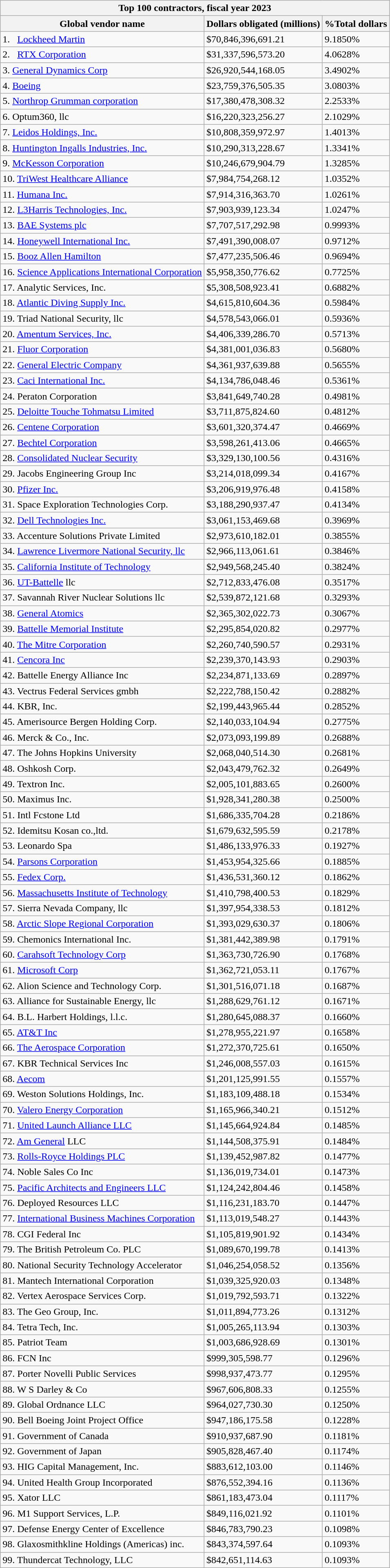<table class="wikitable sortable">
<tr>
<th colspan="3">Top 100 contractors, fiscal year 2023</th>
</tr>
<tr>
<th><strong>Global vendor name</strong></th>
<th><strong>Dollars obligated (millions)</strong></th>
<th><strong>%Total dollars</strong></th>
</tr>
<tr>
<td>1.   <a href='#'>Lockheed Martin</a></td>
<td>$70,846,396,691.21</td>
<td>9.1850%</td>
</tr>
<tr>
<td>2.   <a href='#'>RTX Corporation</a></td>
<td>$31,337,596,573.20</td>
<td>4.0628%</td>
</tr>
<tr>
<td>3. <a href='#'>General Dynamics Corp</a></td>
<td>$26,920,544,168.05</td>
<td>3.4902%</td>
</tr>
<tr>
<td>4. <a href='#'>Boeing</a></td>
<td>$23,759,376,505.35</td>
<td>3.0803%</td>
</tr>
<tr>
<td>5. <a href='#'>Northrop Grumman corporation</a></td>
<td>$17,380,478,308.32</td>
<td>2.2533%</td>
</tr>
<tr>
<td>6. Optum360, llc</td>
<td>$16,220,323,256.27</td>
<td>2.1029%</td>
</tr>
<tr>
<td>7. <a href='#'>Leidos Holdings, Inc.</a></td>
<td>$10,808,359,972.97</td>
<td>1.4013%</td>
</tr>
<tr>
<td>8. <a href='#'>Huntington Ingalls Industries, Inc.</a></td>
<td>$10,290,313,228.67</td>
<td>1.3341%</td>
</tr>
<tr>
<td>9. <a href='#'>McKesson Corporation</a></td>
<td>$10,246,679,904.79</td>
<td>1.3285%</td>
</tr>
<tr>
<td>10. <a href='#'>TriWest Healthcare Alliance</a></td>
<td>$7,984,754,268.12</td>
<td>1.0352%</td>
</tr>
<tr>
<td>11. <a href='#'>Humana Inc.</a></td>
<td>$7,914,316,363.70</td>
<td>1.0261%</td>
</tr>
<tr>
<td>12. <a href='#'>L3Harris Technologies, Inc.</a></td>
<td>$7,903,939,123.34</td>
<td>1.0247%</td>
</tr>
<tr>
<td>13. <a href='#'>BAE Systems plc</a></td>
<td>$7,707,517,292.98</td>
<td>0.9993%</td>
</tr>
<tr>
<td>14. <a href='#'>Honeywell International Inc.</a></td>
<td>$7,491,390,008.07</td>
<td>0.9712%</td>
</tr>
<tr>
<td>15. <a href='#'>Booz Allen Hamilton</a></td>
<td>$7,477,235,506.46</td>
<td>0.9694%</td>
</tr>
<tr>
<td>16. <a href='#'>Science Applications International Corporation</a></td>
<td>$5,958,350,776.62</td>
<td>0.7725%</td>
</tr>
<tr>
<td>17. Analytic Services, Inc.</td>
<td>$5,308,508,923.41</td>
<td>0.6882%</td>
</tr>
<tr>
<td>18. <a href='#'>Atlantic Diving Supply Inc.</a></td>
<td>$4,615,810,604.36</td>
<td>0.5984%</td>
</tr>
<tr>
<td>19. Triad National Security, llc</td>
<td>$4,578,543,066.01</td>
<td>0.5936%</td>
</tr>
<tr>
<td>20. <a href='#'>Amentum Services, Inc.</a></td>
<td>$4,406,339,286.70</td>
<td>0.5713%</td>
</tr>
<tr>
<td>21. <a href='#'>Fluor Corporation</a></td>
<td>$4,381,001,036.83</td>
<td>0.5680%</td>
</tr>
<tr>
<td>22. <a href='#'>General Electric Company</a></td>
<td>$4,361,937,639.88</td>
<td>0.5655%</td>
</tr>
<tr>
<td>23. <a href='#'>Caci International Inc.</a></td>
<td>$4,134,786,048.46</td>
<td>0.5361%</td>
</tr>
<tr>
<td>24. Peraton Corporation</td>
<td>$3,841,649,740.28</td>
<td>0.4981%</td>
</tr>
<tr>
<td>25. <a href='#'>Deloitte Touche Tohmatsu Limited</a></td>
<td>$3,711,875,824.60</td>
<td>0.4812%</td>
</tr>
<tr>
<td>26. <a href='#'>Centene Corporation</a></td>
<td>$3,601,320,374.47</td>
<td>0.4669%</td>
</tr>
<tr>
<td>27. <a href='#'>Bechtel Corporation</a></td>
<td>$3,598,261,413.06</td>
<td>0.4665%</td>
</tr>
<tr>
<td>28. <a href='#'>Consolidated Nuclear Security</a></td>
<td>$3,329,130,100.56</td>
<td>0.4316%</td>
</tr>
<tr>
<td>29. Jacobs Engineering Group Inc</td>
<td>$3,214,018,099.34</td>
<td>0.4167%</td>
</tr>
<tr>
<td>30. <a href='#'>Pfizer Inc.</a></td>
<td>$3,206,919,976.48</td>
<td>0.4158%</td>
</tr>
<tr>
<td>31. Space Exploration Technologies Corp.</td>
<td>$3,188,290,937.47</td>
<td>0.4134%</td>
</tr>
<tr>
<td>32. <a href='#'>Dell Technologies Inc.</a></td>
<td>$3,061,153,469.68</td>
<td>0.3969%</td>
</tr>
<tr>
<td>33. Accenture Solutions Private Limited</td>
<td>$2,973,610,182.01</td>
<td>0.3855%</td>
</tr>
<tr>
<td>34. <a href='#'>Lawrence Livermore National Security, llc</a></td>
<td>$2,966,113,061.61</td>
<td>0.3846%</td>
</tr>
<tr>
<td>35. <a href='#'>California Institute of Technology</a></td>
<td>$2,949,568,245.40</td>
<td>0.3824%</td>
</tr>
<tr>
<td>36. <a href='#'>UT-Battelle</a> llc</td>
<td>$2,712,833,476.08</td>
<td>0.3517%</td>
</tr>
<tr>
<td>37. Savannah River Nuclear Solutions llc</td>
<td>$2,539,872,121.68</td>
<td>0.3293%</td>
</tr>
<tr>
<td>38. <a href='#'>General Atomics</a></td>
<td>$2,365,302,022.73</td>
<td>0.3067%</td>
</tr>
<tr>
<td>39. <a href='#'>Battelle Memorial Institute</a></td>
<td>$2,295,854,020.82</td>
<td>0.2977%</td>
</tr>
<tr>
<td>40. <a href='#'>The Mitre Corporation</a></td>
<td>$2,260,740,590.57</td>
<td>0.2931%</td>
</tr>
<tr>
<td>41. <a href='#'>Cencora Inc</a></td>
<td>$2,239,370,143.93</td>
<td>0.2903%</td>
</tr>
<tr>
<td>42. Battelle Energy Alliance Inc</td>
<td>$2,234,871,133.69</td>
<td>0.2897%</td>
</tr>
<tr>
<td>43. Vectrus Federal Services gmbh</td>
<td>$2,222,788,150.42</td>
<td>0.2882%</td>
</tr>
<tr>
<td>44. KBR, Inc.</td>
<td>$2,199,443,965.44</td>
<td>0.2852%</td>
</tr>
<tr>
<td>45. Amerisource Bergen Holding Corp.</td>
<td>$2,140,033,104.94</td>
<td>0.2775%</td>
</tr>
<tr>
<td>46. Merck & Co., Inc.</td>
<td>$2,073,093,199.89</td>
<td>0.2688%</td>
</tr>
<tr>
<td>47. The Johns Hopkins University</td>
<td>$2,068,040,514.30</td>
<td>0.2681%</td>
</tr>
<tr>
<td>48. Oshkosh Corp.</td>
<td>$2,043,479,762.32</td>
<td>0.2649%</td>
</tr>
<tr>
<td>49. Textron Inc.</td>
<td>$2,005,101,883.65</td>
<td>0.2600%</td>
</tr>
<tr>
<td>50. Maximus Inc.</td>
<td>$1,928,341,280.38</td>
<td>0.2500%</td>
</tr>
<tr>
<td>51. Intl Fcstone Ltd</td>
<td>$1,686,335,704.28</td>
<td>0.2186%</td>
</tr>
<tr>
<td>52. Idemitsu Kosan co.,ltd.</td>
<td>$1,679,632,595.59</td>
<td>0.2178%</td>
</tr>
<tr>
<td>53. Leonardo Spa</td>
<td>$1,486,133,976.33</td>
<td>0.1927%</td>
</tr>
<tr>
<td>54. <a href='#'>Parsons Corporation</a></td>
<td>$1,453,954,325.66</td>
<td>0.1885%</td>
</tr>
<tr>
<td>55. <a href='#'>Fedex Corp.</a></td>
<td>$1,436,531,360.12</td>
<td>0.1862%</td>
</tr>
<tr>
<td>56. <a href='#'>Massachusetts Institute of Technology</a></td>
<td>$1,410,798,400.53</td>
<td>0.1829%</td>
</tr>
<tr>
<td>57. Sierra Nevada Company, llc</td>
<td>$1,397,954,338.53</td>
<td>0.1812%</td>
</tr>
<tr>
<td>58. <a href='#'>Arctic Slope Regional Corporation</a></td>
<td>$1,393,029,630.37</td>
<td>0.1806%</td>
</tr>
<tr>
<td>59. Chemonics International Inc.</td>
<td>$1,381,442,389.98</td>
<td>0.1791%</td>
</tr>
<tr>
<td>60. <a href='#'>Carahsoft Technology Corp</a></td>
<td>$1,363,730,726.90</td>
<td>0.1768%</td>
</tr>
<tr>
<td>61. <a href='#'>Microsoft Corp</a></td>
<td>$1,362,721,053.11</td>
<td>0.1767%</td>
</tr>
<tr>
<td>62. Alion Science and Technology Corp.</td>
<td>$1,301,516,071.18</td>
<td>0.1687%</td>
</tr>
<tr>
<td>63. Alliance for Sustainable Energy, llc</td>
<td>$1,288,629,761.12</td>
<td>0.1671%</td>
</tr>
<tr>
<td>64. B.L. Harbert Holdings, l.l.c.</td>
<td>$1,280,645,088.37</td>
<td>0.1660%</td>
</tr>
<tr>
<td>65. <a href='#'>AT&T Inc</a></td>
<td>$1,278,955,221.97</td>
<td>0.1658%</td>
</tr>
<tr>
<td>66. <a href='#'>The Aerospace Corporation</a></td>
<td>$1,272,370,725.61</td>
<td>0.1650%</td>
</tr>
<tr>
<td>67. KBR Technical Services Inc</td>
<td>$1,246,008,557.03</td>
<td>0.1615%</td>
</tr>
<tr>
<td>68. <a href='#'>Aecom</a></td>
<td>$1,201,125,991.55</td>
<td>0.1557%</td>
</tr>
<tr>
<td>69. Weston Solutions Holdings, Inc.</td>
<td>$1,183,109,488.18</td>
<td>0.1534%</td>
</tr>
<tr>
<td>70. <a href='#'>Valero Energy Corporation</a></td>
<td>$1,165,966,340.21</td>
<td>0.1512%</td>
</tr>
<tr>
<td>71. <a href='#'>United Launch Alliance LLC</a></td>
<td>$1,145,664,924.84</td>
<td>0.1485%</td>
</tr>
<tr>
<td>72. <a href='#'>Am General</a> LLC</td>
<td>$1,144,508,375.91</td>
<td>0.1484%</td>
</tr>
<tr>
<td>73. <a href='#'>Rolls-Royce Holdings PLC</a></td>
<td>$1,139,452,987.82</td>
<td>0.1477%</td>
</tr>
<tr>
<td>74. Noble Sales Co Inc</td>
<td>$1,136,019,734.01</td>
<td>0.1473%</td>
</tr>
<tr>
<td>75. <a href='#'>Pacific Architects and Engineers LLC</a></td>
<td>$1,124,242,804.46</td>
<td>0.1458%</td>
</tr>
<tr>
<td>76. Deployed Resources LLC</td>
<td>$1,116,231,183.70</td>
<td>0.1447%</td>
</tr>
<tr>
<td>77. <a href='#'>International Business Machines Corporation</a></td>
<td>$1,113,019,548.27</td>
<td>0.1443%</td>
</tr>
<tr>
<td>78. CGI Federal Inc</td>
<td>$1,105,819,901.92</td>
<td>0.1434%</td>
</tr>
<tr>
<td>79. The British Petroleum Co. PLC</td>
<td>$1,089,670,199.78</td>
<td>0.1413%</td>
</tr>
<tr>
<td>80. National Security Technology Accelerator</td>
<td>$1,046,254,058.52</td>
<td>0.1356%</td>
</tr>
<tr>
<td>81. Mantech International Corporation</td>
<td>$1,039,325,920.03</td>
<td>0.1348%</td>
</tr>
<tr>
<td>82. Vertex Aerospace Services Corp.</td>
<td>$1,019,792,593.71</td>
<td>0.1322%</td>
</tr>
<tr>
<td>83. The Geo Group, Inc.</td>
<td>$1,011,894,773.26</td>
<td>0.1312%</td>
</tr>
<tr>
<td>84. Tetra Tech, Inc.</td>
<td>$1,005,265,113.94</td>
<td>0.1303%</td>
</tr>
<tr>
<td>85. Patriot Team</td>
<td>$1,003,686,928.69</td>
<td>0.1301%</td>
</tr>
<tr>
<td>86. FCN Inc</td>
<td>$999,305,598.77</td>
<td>0.1296%</td>
</tr>
<tr>
<td>87. Porter Novelli Public Services</td>
<td>$998,937,473.77</td>
<td>0.1295%</td>
</tr>
<tr>
<td>88. W S Darley & Co</td>
<td>$967,606,808.33</td>
<td>0.1255%</td>
</tr>
<tr>
<td>89. Global Ordnance LLC</td>
<td>$964,027,730.30</td>
<td>0.1250%</td>
</tr>
<tr>
<td>90. Bell Boeing Joint Project Office</td>
<td>$947,186,175.58</td>
<td>0.1228%</td>
</tr>
<tr>
<td>91. Government of Canada</td>
<td>$910,937,687.90</td>
<td>0.1181%</td>
</tr>
<tr>
<td>92. Government of Japan</td>
<td>$905,828,467.40</td>
<td>0.1174%</td>
</tr>
<tr>
<td>93. HIG Capital Management, Inc.</td>
<td>$883,612,103.00</td>
<td>0.1146%</td>
</tr>
<tr>
<td>94. United Health Group Incorporated</td>
<td>$876,552,394.16</td>
<td>0.1136%</td>
</tr>
<tr>
<td>95. Xator LLC</td>
<td>$861,183,473.04</td>
<td>0.1117%</td>
</tr>
<tr>
<td>96. M1 Support Services, L.P.</td>
<td>$849,116,021.92</td>
<td>0.1101%</td>
</tr>
<tr>
<td>97. Defense Energy Center of Excellence</td>
<td>$846,783,790.23</td>
<td>0.1098%</td>
</tr>
<tr>
<td>98. Glaxosmithkline Holdings (Americas) inc.</td>
<td>$843,374,597.64</td>
<td>0.1093%</td>
</tr>
<tr>
<td>99. Thundercat Technology, LLC</td>
<td>$842,651,114.63</td>
<td>0.1093%</td>
</tr>
</table>
